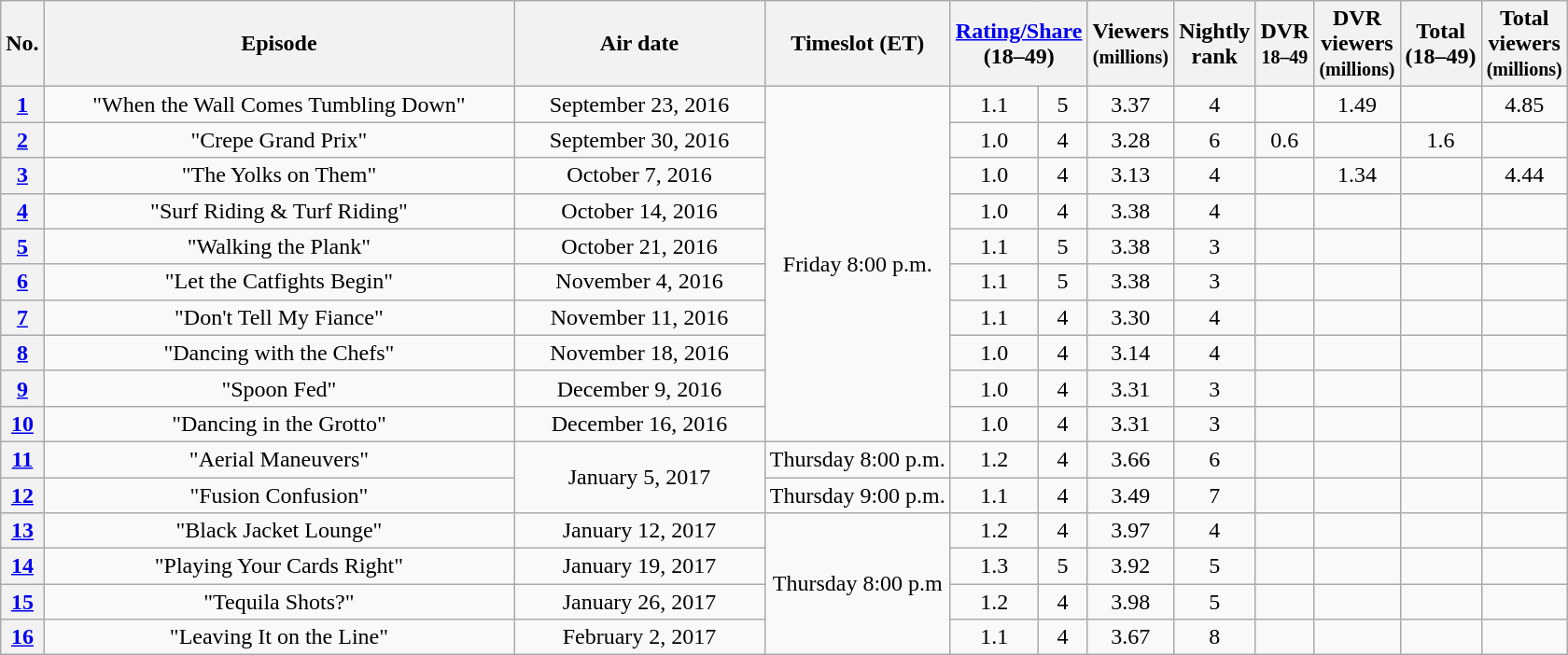<table class="wikitable" style="text-align:center;">
<tr>
<th>No.</th>
<th style="width:30%;">Episode</th>
<th style="width:16%;">Air date</th>
<th>Timeslot (ET)</th>
<th colspan=2><a href='#'>Rating/Share</a><br>(18–49)</th>
<th>Viewers<br><small>(millions)</small></th>
<th>Nightly<br>rank</th>
<th>DVR <br><small>18–49</small></th>
<th>DVR<br>viewers<br><small>(millions)</small></th>
<th>Total<br>(18–49)</th>
<th>Total<br>viewers<br><small>(millions)</small></th>
</tr>
<tr>
<th><a href='#'>1</a></th>
<td>"When the Wall Comes Tumbling Down"</td>
<td>September 23, 2016</td>
<td rowspan="10">Friday 8:00 p.m.</td>
<td>1.1</td>
<td>5</td>
<td>3.37</td>
<td>4</td>
<td></td>
<td>1.49</td>
<td></td>
<td>4.85</td>
</tr>
<tr>
<th><a href='#'>2</a></th>
<td>"Crepe Grand Prix"</td>
<td>September 30, 2016</td>
<td>1.0</td>
<td>4</td>
<td>3.28</td>
<td>6</td>
<td>0.6</td>
<td></td>
<td>1.6</td>
<td></td>
</tr>
<tr>
<th><a href='#'>3</a></th>
<td>"The Yolks on Them"</td>
<td>October 7, 2016</td>
<td>1.0</td>
<td>4</td>
<td>3.13</td>
<td>4</td>
<td></td>
<td>1.34</td>
<td></td>
<td>4.44</td>
</tr>
<tr>
<th><a href='#'>4</a></th>
<td>"Surf Riding & Turf Riding"</td>
<td>October 14, 2016</td>
<td>1.0</td>
<td>4</td>
<td>3.38</td>
<td>4</td>
<td></td>
<td></td>
<td></td>
<td></td>
</tr>
<tr>
<th><a href='#'>5</a></th>
<td>"Walking the Plank"</td>
<td>October 21, 2016</td>
<td>1.1</td>
<td>5</td>
<td>3.38</td>
<td>3</td>
<td></td>
<td></td>
<td></td>
<td></td>
</tr>
<tr>
<th><a href='#'>6</a></th>
<td>"Let the Catfights Begin"</td>
<td>November 4, 2016</td>
<td>1.1</td>
<td>5</td>
<td>3.38</td>
<td>3</td>
<td></td>
<td></td>
<td></td>
<td></td>
</tr>
<tr>
<th><a href='#'>7</a></th>
<td>"Don't Tell My Fiance"</td>
<td>November 11, 2016</td>
<td>1.1</td>
<td>4</td>
<td>3.30</td>
<td>4</td>
<td></td>
<td></td>
<td></td>
<td></td>
</tr>
<tr>
<th><a href='#'>8</a></th>
<td>"Dancing with the Chefs"</td>
<td>November 18, 2016</td>
<td>1.0</td>
<td>4</td>
<td>3.14</td>
<td>4</td>
<td></td>
<td></td>
<td></td>
<td></td>
</tr>
<tr>
<th><a href='#'>9</a></th>
<td>"Spoon Fed"</td>
<td>December 9, 2016</td>
<td>1.0</td>
<td>4</td>
<td>3.31</td>
<td>3</td>
<td></td>
<td></td>
<td></td>
<td></td>
</tr>
<tr>
<th><a href='#'>10</a></th>
<td>"Dancing in the Grotto"</td>
<td>December 16, 2016</td>
<td>1.0</td>
<td>4</td>
<td>3.31</td>
<td>3</td>
<td></td>
<td></td>
<td></td>
<td></td>
</tr>
<tr>
<th><a href='#'>11</a></th>
<td>"Aerial Maneuvers"</td>
<td rowspan="2">January 5, 2017</td>
<td>Thursday 8:00 p.m.</td>
<td>1.2</td>
<td>4</td>
<td>3.66</td>
<td>6</td>
<td></td>
<td></td>
<td></td>
<td></td>
</tr>
<tr>
<th><a href='#'>12</a></th>
<td>"Fusion Confusion"</td>
<td>Thursday 9:00 p.m.</td>
<td>1.1</td>
<td>4</td>
<td>3.49</td>
<td>7</td>
<td></td>
<td></td>
<td></td>
<td></td>
</tr>
<tr>
<th><a href='#'>13</a></th>
<td>"Black Jacket Lounge"</td>
<td>January 12, 2017</td>
<td rowspan="4">Thursday 8:00 p.m</td>
<td>1.2</td>
<td>4</td>
<td>3.97</td>
<td>4</td>
<td></td>
<td></td>
<td></td>
<td></td>
</tr>
<tr>
<th><a href='#'>14</a></th>
<td>"Playing Your Cards Right"</td>
<td>January 19, 2017</td>
<td>1.3</td>
<td>5</td>
<td>3.92</td>
<td>5</td>
<td></td>
<td></td>
<td></td>
<td></td>
</tr>
<tr>
<th><a href='#'>15</a></th>
<td>"Tequila Shots?"</td>
<td>January 26, 2017</td>
<td>1.2</td>
<td>4</td>
<td>3.98</td>
<td>5</td>
<td></td>
<td></td>
<td></td>
<td></td>
</tr>
<tr>
<th><a href='#'>16</a></th>
<td>"Leaving It on the Line"</td>
<td>February 2, 2017</td>
<td>1.1</td>
<td>4</td>
<td>3.67</td>
<td>8</td>
<td></td>
<td></td>
<td></td>
<td></td>
</tr>
</table>
